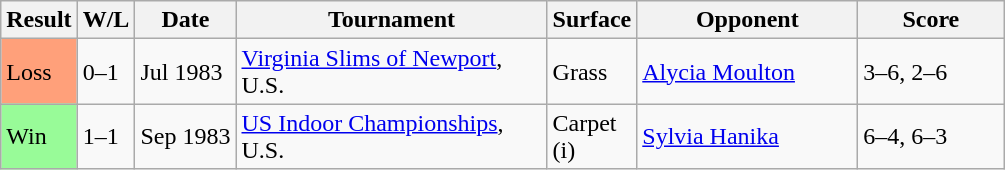<table class="sortable wikitable">
<tr>
<th>Result</th>
<th>W/L</th>
<th style="width:60px">Date</th>
<th style="width:200px">Tournament</th>
<th style="width:50px">Surface</th>
<th style="width:140px">Opponent</th>
<th style="width:90px" class="unsortable">Score</th>
</tr>
<tr>
<td style="background:#ffa07a;">Loss</td>
<td>0–1</td>
<td>Jul 1983</td>
<td><a href='#'>Virginia Slims of Newport</a>, U.S.</td>
<td>Grass</td>
<td> <a href='#'>Alycia Moulton</a></td>
<td>3–6, 2–6</td>
</tr>
<tr>
<td style="background:#98fb98;">Win</td>
<td>1–1</td>
<td>Sep 1983</td>
<td><a href='#'>US Indoor Championships</a>, U.S.</td>
<td>Carpet (i)</td>
<td> <a href='#'>Sylvia Hanika</a></td>
<td>6–4, 6–3</td>
</tr>
</table>
